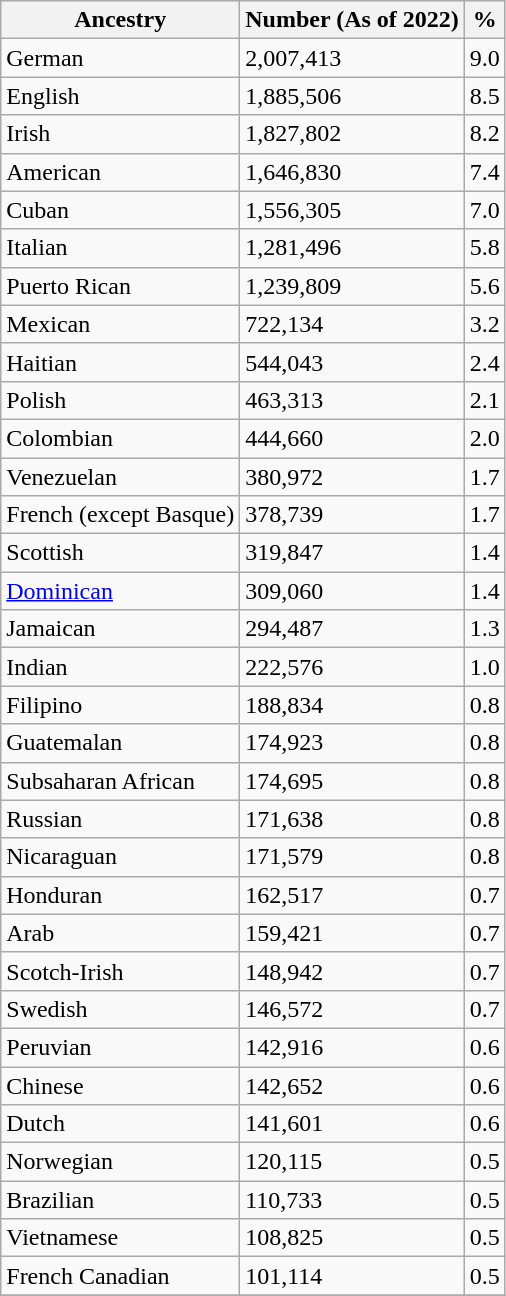<table class="wikitable sortable">
<tr>
<th>Ancestry</th>
<th>Number (As of 2022)</th>
<th>%</th>
</tr>
<tr>
<td>German</td>
<td>2,007,413</td>
<td>9.0</td>
</tr>
<tr>
<td>English</td>
<td>1,885,506</td>
<td>8.5</td>
</tr>
<tr>
<td>Irish</td>
<td>1,827,802</td>
<td>8.2</td>
</tr>
<tr>
<td>American</td>
<td>1,646,830</td>
<td>7.4</td>
</tr>
<tr>
<td>Cuban</td>
<td>1,556,305</td>
<td>7.0</td>
</tr>
<tr>
<td>Italian</td>
<td>1,281,496</td>
<td>5.8</td>
</tr>
<tr>
<td>Puerto Rican</td>
<td>1,239,809</td>
<td>5.6</td>
</tr>
<tr>
<td>Mexican</td>
<td>722,134</td>
<td>3.2</td>
</tr>
<tr>
<td>Haitian</td>
<td>544,043</td>
<td>2.4</td>
</tr>
<tr>
<td>Polish</td>
<td>463,313</td>
<td>2.1</td>
</tr>
<tr>
<td>Colombian</td>
<td>444,660</td>
<td>2.0</td>
</tr>
<tr>
<td>Venezuelan</td>
<td>380,972</td>
<td>1.7</td>
</tr>
<tr>
<td>French (except Basque)</td>
<td>378,739</td>
<td>1.7</td>
</tr>
<tr>
<td>Scottish</td>
<td>319,847</td>
<td>1.4</td>
</tr>
<tr>
<td><a href='#'>Dominican</a></td>
<td>309,060</td>
<td>1.4</td>
</tr>
<tr>
<td>Jamaican</td>
<td>294,487</td>
<td>1.3</td>
</tr>
<tr>
<td>Indian</td>
<td>222,576</td>
<td>1.0</td>
</tr>
<tr>
<td>Filipino</td>
<td>188,834</td>
<td>0.8</td>
</tr>
<tr>
<td>Guatemalan</td>
<td>174,923</td>
<td>0.8</td>
</tr>
<tr>
<td>Subsaharan African</td>
<td>174,695</td>
<td>0.8</td>
</tr>
<tr>
<td>Russian</td>
<td>171,638</td>
<td>0.8</td>
</tr>
<tr>
<td>Nicaraguan</td>
<td>171,579</td>
<td>0.8</td>
</tr>
<tr>
<td>Honduran</td>
<td>162,517</td>
<td>0.7</td>
</tr>
<tr>
<td>Arab</td>
<td>159,421</td>
<td>0.7</td>
</tr>
<tr>
<td>Scotch-Irish</td>
<td>148,942</td>
<td>0.7</td>
</tr>
<tr>
<td>Swedish</td>
<td>146,572</td>
<td>0.7</td>
</tr>
<tr>
<td>Peruvian</td>
<td>142,916</td>
<td>0.6</td>
</tr>
<tr>
<td>Chinese</td>
<td>142,652</td>
<td>0.6</td>
</tr>
<tr>
<td>Dutch</td>
<td>141,601</td>
<td>0.6</td>
</tr>
<tr>
<td>Norwegian</td>
<td>120,115</td>
<td>0.5</td>
</tr>
<tr>
<td>Brazilian</td>
<td>110,733</td>
<td>0.5</td>
</tr>
<tr>
<td>Vietnamese</td>
<td>108,825</td>
<td>0.5</td>
</tr>
<tr>
<td>French Canadian</td>
<td>101,114</td>
<td>0.5</td>
</tr>
<tr class="sortbottom">
</tr>
<tr>
</tr>
</table>
